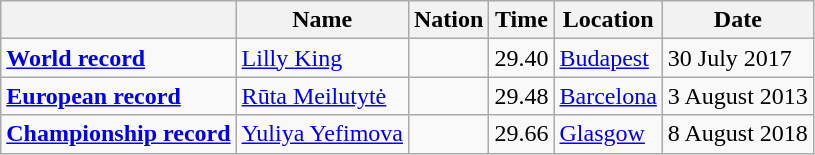<table class=wikitable>
<tr>
<th></th>
<th>Name</th>
<th>Nation</th>
<th>Time</th>
<th>Location</th>
<th>Date</th>
</tr>
<tr>
<td><strong><a href='#'>World record</a></strong></td>
<td><a href='#'>Lilly King</a></td>
<td></td>
<td>29.40</td>
<td><a href='#'>Budapest</a></td>
<td>30 July 2017</td>
</tr>
<tr>
<td><strong><a href='#'>European record</a></strong></td>
<td><a href='#'>Rūta Meilutytė</a></td>
<td></td>
<td>29.48</td>
<td><a href='#'>Barcelona</a></td>
<td>3 August 2013</td>
</tr>
<tr>
<td><strong><a href='#'>Championship record</a></strong></td>
<td><a href='#'>Yuliya Yefimova</a></td>
<td></td>
<td>29.66</td>
<td><a href='#'>Glasgow</a></td>
<td>8 August 2018</td>
</tr>
</table>
